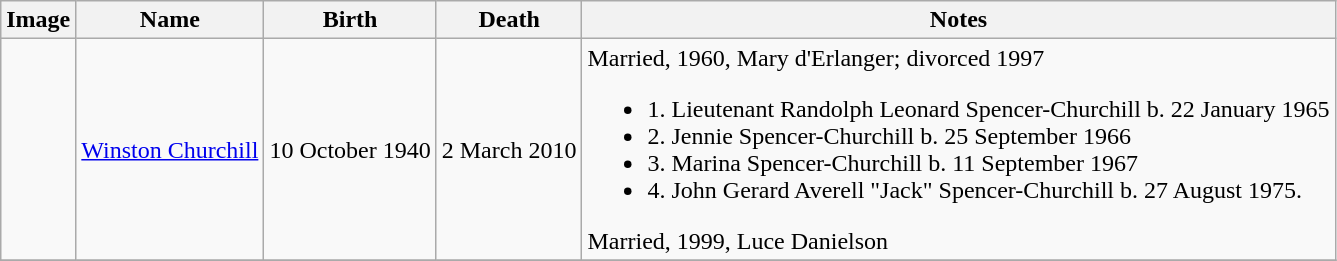<table class="wikitable">
<tr>
<th>Image</th>
<th>Name</th>
<th>Birth</th>
<th>Death</th>
<th>Notes</th>
</tr>
<tr>
<td></td>
<td><a href='#'>Winston Churchill</a></td>
<td>10 October 1940</td>
<td>2 March 2010</td>
<td>Married, 1960, Mary d'Erlanger; divorced 1997<br><ul><li>1. Lieutenant Randolph Leonard Spencer-Churchill b. 22 January 1965</li><li>2. Jennie Spencer-Churchill b. 25 September 1966</li><li>3. Marina Spencer-Churchill b. 11 September 1967</li><li>4. John Gerard Averell "Jack" Spencer-Churchill b. 27 August 1975.</li></ul>Married, 1999, Luce Danielson</td>
</tr>
<tr>
</tr>
</table>
